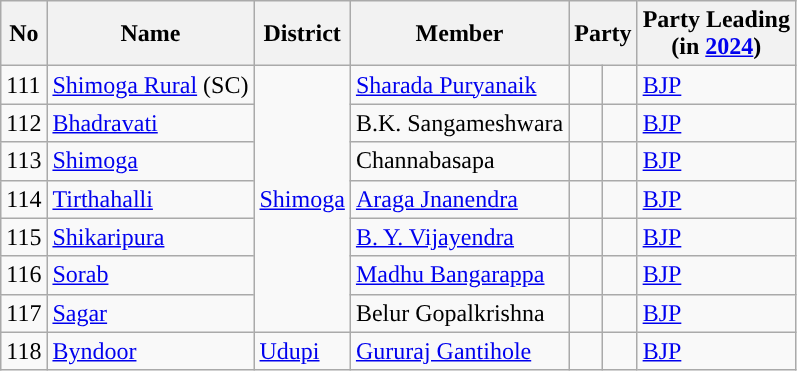<table class="wikitable">
<tr>
<th>No</th>
<th>Name</th>
<th>District</th>
<th>Member</th>
<th colspan="2">Party</th>
<th colspan="2">Party Leading<br>(in <a href='#'>2024</a>)</th>
</tr>
<tr>
<td>111</td>
<td><a href='#'>Shimoga Rural</a> (SC)</td>
<td rowspan="7"><a href='#'>Shimoga</a></td>
<td><a href='#'>Sharada Puryanaik</a></td>
<td></td>
<td style="background-color: "></td>
<td><a href='#'>BJP</a></td>
</tr>
<tr>
<td>112</td>
<td><a href='#'>Bhadravati</a></td>
<td>B.K. Sangameshwara</td>
<td></td>
<td style="background-color: "></td>
<td><a href='#'>BJP</a></td>
</tr>
<tr>
<td>113</td>
<td><a href='#'>Shimoga</a></td>
<td>Channabasapa</td>
<td></td>
<td style="background-color: "></td>
<td><a href='#'>BJP</a></td>
</tr>
<tr>
<td>114</td>
<td><a href='#'>Tirthahalli</a></td>
<td><a href='#'>Araga Jnanendra</a></td>
<td></td>
<td style="background-color: "></td>
<td><a href='#'>BJP</a></td>
</tr>
<tr>
<td>115</td>
<td><a href='#'>Shikaripura</a></td>
<td><a href='#'>B. Y. Vijayendra</a></td>
<td></td>
<td style="background-color: "></td>
<td><a href='#'>BJP</a></td>
</tr>
<tr>
<td>116</td>
<td><a href='#'>Sorab</a></td>
<td><a href='#'>Madhu Bangarappa</a></td>
<td></td>
<td style="background-color: "></td>
<td><a href='#'>BJP</a></td>
</tr>
<tr>
<td>117</td>
<td><a href='#'>Sagar</a></td>
<td>Belur Gopalkrishna</td>
<td></td>
<td style="background-color: "></td>
<td><a href='#'>BJP</a></td>
</tr>
<tr>
<td>118</td>
<td><a href='#'>Byndoor</a></td>
<td><a href='#'>Udupi</a></td>
<td><a href='#'>Gururaj Gantihole</a></td>
<td></td>
<td style="background-color: "></td>
<td><a href='#'>BJP</a></td>
</tr>
</table>
